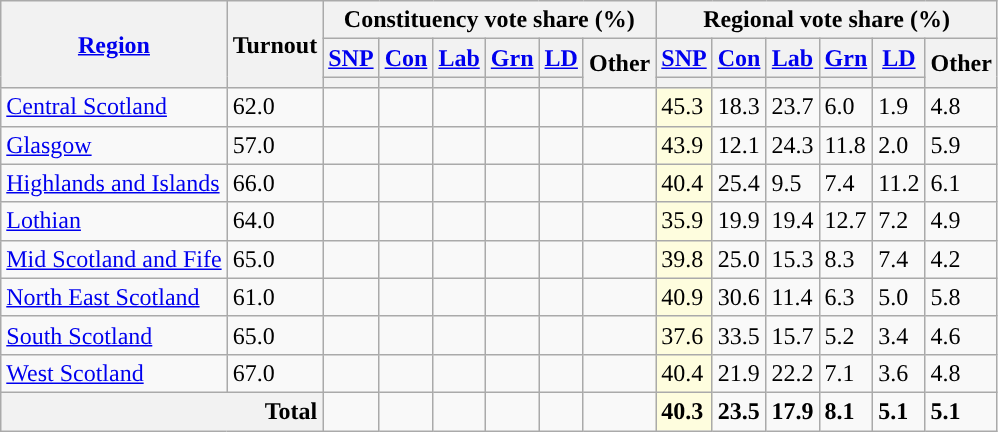<table class="wikitable sortable">
<tr>
<th rowspan="3" scope="col"><a href='#'>Region</a></th>
<th rowspan="3" scope="col">Turnout</th>
<th colspan="6">Constituency vote share (%)</th>
<th colspan="6">Regional vote share (%)</th>
</tr>
<tr>
<th scope="col"><a href='#'>SNP</a></th>
<th scope="col"><a href='#'>Con</a></th>
<th scope="col"><a href='#'>Lab</a></th>
<th scope="col"><a href='#'>Grn</a></th>
<th scope="col"><a href='#'>LD</a></th>
<th scope="col" rowspan=2>Other</th>
<th scope="col"><a href='#'>SNP</a></th>
<th scope="col"><a href='#'>Con</a></th>
<th scope="col"><a href='#'>Lab</a></th>
<th scope="col"><a href='#'>Grn</a></th>
<th scope="col"><a href='#'>LD</a></th>
<th scope="col" rowspan=2>Other</th>
</tr>
<tr class="sorttop">
<th scope="col" style="background:"></th>
<th scope="col" style="background:"></th>
<th scope="col" style="background:"></th>
<th scope="col" style="background:"></th>
<th scope="col" style="background:"></th>
<th scope="col" style="background:"></th>
<th scope="col" style="background:"></th>
<th scope="col" style="background:"></th>
<th scope="col" style="background:"></th>
<th scope="col" style="background:"></th>
</tr>
<tr>
<td><a href='#'>Central Scotland</a></td>
<td>62.0</td>
<td></td>
<td></td>
<td></td>
<td></td>
<td></td>
<td></td>
<td style="background:#FEFDDE;">45.3</td>
<td>18.3</td>
<td>23.7</td>
<td>6.0</td>
<td>1.9</td>
<td>4.8</td>
</tr>
<tr>
<td><a href='#'>Glasgow</a></td>
<td>57.0</td>
<td></td>
<td></td>
<td></td>
<td></td>
<td></td>
<td></td>
<td style="background:#FEFDDE;">43.9</td>
<td>12.1</td>
<td>24.3</td>
<td>11.8</td>
<td>2.0</td>
<td>5.9</td>
</tr>
<tr>
<td><a href='#'>Highlands and Islands</a></td>
<td>66.0</td>
<td></td>
<td></td>
<td></td>
<td></td>
<td></td>
<td></td>
<td style="background:#FEFDDE;">40.4</td>
<td>25.4</td>
<td>9.5</td>
<td>7.4</td>
<td>11.2</td>
<td>6.1</td>
</tr>
<tr>
<td><a href='#'>Lothian</a></td>
<td>64.0</td>
<td></td>
<td></td>
<td></td>
<td></td>
<td></td>
<td></td>
<td style="background:#FEFDDE;">35.9</td>
<td>19.9</td>
<td>19.4</td>
<td>12.7</td>
<td>7.2</td>
<td>4.9</td>
</tr>
<tr>
<td><a href='#'>Mid Scotland and Fife</a></td>
<td>65.0</td>
<td></td>
<td></td>
<td></td>
<td></td>
<td></td>
<td></td>
<td style="background:#FEFDDE;">39.8</td>
<td>25.0</td>
<td>15.3</td>
<td>8.3</td>
<td>7.4</td>
<td>4.2</td>
</tr>
<tr>
<td><a href='#'>North East Scotland</a></td>
<td>61.0</td>
<td></td>
<td></td>
<td></td>
<td></td>
<td></td>
<td></td>
<td style="background:#FEFDDE;">40.9</td>
<td>30.6</td>
<td>11.4</td>
<td>6.3</td>
<td>5.0</td>
<td>5.8</td>
</tr>
<tr>
<td><a href='#'>South Scotland</a></td>
<td>65.0</td>
<td></td>
<td></td>
<td></td>
<td></td>
<td></td>
<td></td>
<td style="background:#FEFDDE;">37.6</td>
<td>33.5</td>
<td>15.7</td>
<td>5.2</td>
<td>3.4</td>
<td>4.6</td>
</tr>
<tr>
<td><a href='#'>West Scotland</a></td>
<td>67.0</td>
<td></td>
<td></td>
<td></td>
<td></td>
<td></td>
<td></td>
<td style="background:#FEFDDE;">40.4</td>
<td>21.9</td>
<td>22.2</td>
<td>7.1</td>
<td>3.6</td>
<td>4.8</td>
</tr>
<tr class="sortbottom" style="font-weight:bold">
<th colspan="2" style="text-align:right;">Total</th>
<td></td>
<td></td>
<td></td>
<td></td>
<td></td>
<td></td>
<td style="background:#FEFDDE;">40.3</td>
<td>23.5</td>
<td>17.9</td>
<td>8.1</td>
<td>5.1</td>
<td>5.1</td>
</tr>
</table>
